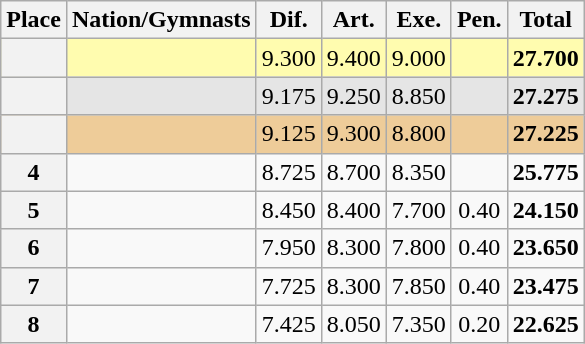<table class="wikitable sortable" style="text-align:center">
<tr>
<th scope=col>Place</th>
<th scope=col>Nation/Gymnasts</th>
<th scope=col>Dif.</th>
<th scope=col>Art.</th>
<th scope=col>Exe.</th>
<th scope=col>Pen.</th>
<th scope=col>Total</th>
</tr>
<tr bgcolor=fffcaf>
<th scope=row></th>
<td align=left></td>
<td>9.300</td>
<td>9.400</td>
<td>9.000</td>
<td></td>
<td><strong>27.700</strong></td>
</tr>
<tr bgcolor=e5e5e5>
<th scope=row></th>
<td align=left></td>
<td>9.175</td>
<td>9.250</td>
<td>8.850</td>
<td></td>
<td><strong>27.275</strong></td>
</tr>
<tr bgcolor=eecc99>
<th scope=row></th>
<td align=left></td>
<td>9.125</td>
<td>9.300</td>
<td>8.800</td>
<td></td>
<td><strong>27.225</strong></td>
</tr>
<tr>
<th scope=row><strong>4</strong></th>
<td align=left></td>
<td>8.725</td>
<td>8.700</td>
<td>8.350</td>
<td></td>
<td><strong>25.775</strong></td>
</tr>
<tr>
<th scope=row><strong>5</strong></th>
<td align=left></td>
<td>8.450</td>
<td>8.400</td>
<td>7.700</td>
<td>0.40</td>
<td><strong>24.150</strong></td>
</tr>
<tr>
<th scope=row><strong>6</strong></th>
<td align=left></td>
<td>7.950</td>
<td>8.300</td>
<td>7.800</td>
<td>0.40</td>
<td><strong>23.650</strong></td>
</tr>
<tr>
<th scope=row><strong>7</strong></th>
<td align=left></td>
<td>7.725</td>
<td>8.300</td>
<td>7.850</td>
<td>0.40</td>
<td><strong>23.475</strong></td>
</tr>
<tr>
<th scope=row><strong>8</strong></th>
<td align=left></td>
<td>7.425</td>
<td>8.050</td>
<td>7.350</td>
<td>0.20</td>
<td><strong>22.625</strong></td>
</tr>
</table>
